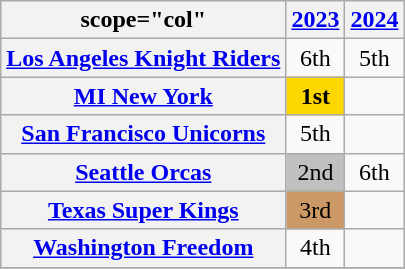<table class="wikitable" style="text-align:center">
<tr>
<th>scope="col" </th>
<th><a href='#'>2023</a></th>
<th><a href='#'>2024</a></th>
</tr>
<tr>
<th align="left"><a href='#'>Los Angeles Knight Riders</a></th>
<td>6th</td>
<td>5th</td>
</tr>
<tr>
<th align="left"><a href='#'>MI New York</a></th>
<td style="background: gold"><strong>1st</strong></td>
<td></td>
</tr>
<tr>
<th align="left"><a href='#'>San Francisco Unicorns</a></th>
<td>5th</td>
<td></td>
</tr>
<tr>
<th align="left"><a href='#'>Seattle Orcas</a></th>
<td style="background: silver">2nd</td>
<td>6th</td>
</tr>
<tr>
<th align="left"><a href='#'>Texas Super Kings</a></th>
<td style="background: #c96">3rd</td>
<td></td>
</tr>
<tr>
<th align=left><a href='#'>Washington Freedom</a></th>
<td>4th</td>
<td></td>
</tr>
<tr>
</tr>
</table>
